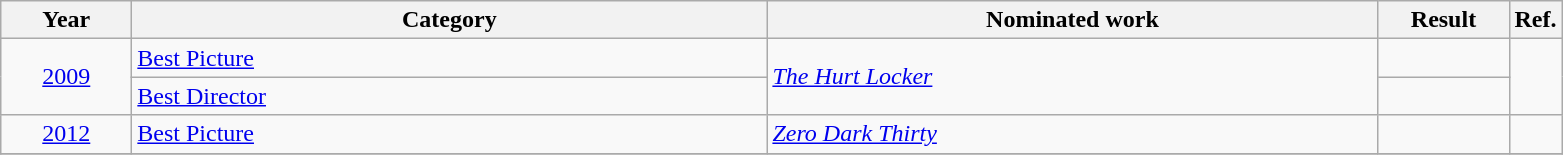<table class=wikitable>
<tr>
<th scope="col" style="width:5em;">Year</th>
<th scope="col" style="width:26em;">Category</th>
<th scope="col" style="width:25em;">Nominated work</th>
<th scope="col" style="width:5em;">Result</th>
<th>Ref.</th>
</tr>
<tr>
<td style="text-align:center;", rowspan=2><a href='#'>2009</a></td>
<td><a href='#'>Best Picture</a></td>
<td rowspan="2"><em><a href='#'>The Hurt Locker</a></em></td>
<td></td>
<td style="text-align:center;", rowspan=2></td>
</tr>
<tr>
<td><a href='#'>Best Director</a></td>
<td></td>
</tr>
<tr>
<td style="text-align:center;"><a href='#'>2012</a></td>
<td><a href='#'>Best Picture</a></td>
<td><em><a href='#'>Zero Dark Thirty</a></em></td>
<td></td>
<td style="text-align:center;"></td>
</tr>
<tr>
</tr>
</table>
